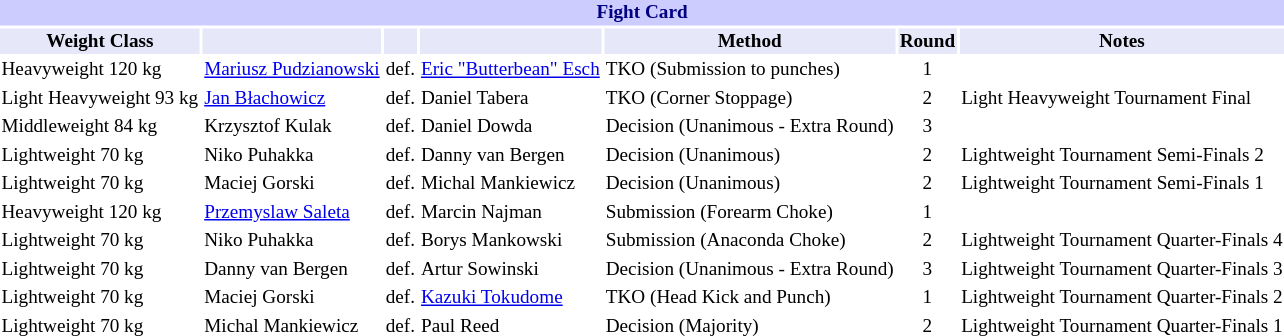<table class="toccolours" style="font-size: 80%;">
<tr>
<th colspan="8" style="background-color: #ccf; color: #000080; text-align: center;"><strong>Fight Card</strong></th>
</tr>
<tr>
<th colspan="1" style="background-color: #E6E8FA; color: #000000; text-align: center;">Weight Class</th>
<th colspan="1" style="background-color: #E6E8FA; color: #000000; text-align: center;"></th>
<th colspan="1" style="background-color: #E6E8FA; color: #000000; text-align: center;"></th>
<th colspan="1" style="background-color: #E6E8FA; color: #000000; text-align: center;"></th>
<th colspan="1" style="background-color: #E6E8FA; color: #000000; text-align: center;">Method</th>
<th colspan="1" style="background-color: #E6E8FA; color: #000000; text-align: center;">Round</th>
<th colspan="1" style="background-color: #E6E8FA; color: #000000; text-align: center;">Notes</th>
</tr>
<tr>
<td>Heavyweight 120 kg</td>
<td> <a href='#'>Mariusz Pudzianowski</a></td>
<td align=center>def.</td>
<td>  <a href='#'>Eric "Butterbean" Esch</a></td>
<td>TKO (Submission to punches)</td>
<td align=center>1</td>
<td></td>
</tr>
<tr>
<td>Light Heavyweight 93 kg</td>
<td>  <a href='#'>Jan Błachowicz</a></td>
<td align=center>def.</td>
<td> Daniel Tabera</td>
<td>TKO (Corner Stoppage)</td>
<td align=center>2</td>
<td>Light Heavyweight Tournament Final</td>
</tr>
<tr>
<td>Middleweight 84 kg</td>
<td> Krzysztof Kulak</td>
<td align=center>def.</td>
<td>  Daniel Dowda</td>
<td>Decision (Unanimous - Extra Round)</td>
<td align=center>3</td>
<td></td>
</tr>
<tr>
<td>Lightweight 70 kg</td>
<td> Niko Puhakka</td>
<td align=center>def.</td>
<td> Danny van Bergen</td>
<td>Decision (Unanimous)</td>
<td align=center>2</td>
<td>Lightweight Tournament Semi-Finals 2</td>
</tr>
<tr>
<td>Lightweight 70 kg</td>
<td>  Maciej Gorski</td>
<td align=center>def.</td>
<td> Michal Mankiewicz</td>
<td>Decision (Unanimous)</td>
<td align=center>2</td>
<td>Lightweight Tournament Semi-Finals 1</td>
</tr>
<tr>
<td>Heavyweight 120 kg</td>
<td> <a href='#'>Przemyslaw Saleta</a></td>
<td align=center>def.</td>
<td>  Marcin Najman</td>
<td>Submission (Forearm Choke)</td>
<td align=center>1</td>
<td></td>
</tr>
<tr>
<td>Lightweight 70 kg</td>
<td> Niko Puhakka</td>
<td align=center>def.</td>
<td> Borys Mankowski</td>
<td>Submission (Anaconda Choke)</td>
<td align=center>2</td>
<td>Lightweight Tournament Quarter-Finals 4</td>
</tr>
<tr>
<td>Lightweight 70 kg</td>
<td> Danny van Bergen</td>
<td align=center>def.</td>
<td>  Artur Sowinski</td>
<td>Decision (Unanimous - Extra Round)</td>
<td align=center>3</td>
<td>Lightweight Tournament Quarter-Finals 3</td>
</tr>
<tr>
<td>Lightweight 70 kg</td>
<td>  Maciej Gorski</td>
<td align=center>def.</td>
<td>  <a href='#'>Kazuki Tokudome</a></td>
<td>TKO (Head Kick and Punch)</td>
<td align=center>1</td>
<td>Lightweight Tournament Quarter-Finals 2</td>
</tr>
<tr>
<td>Lightweight 70 kg</td>
<td>  Michal Mankiewicz</td>
<td align=center>def.</td>
<td> Paul Reed</td>
<td>Decision (Majority)</td>
<td align=center>2</td>
<td>Lightweight Tournament Quarter-Finals 1</td>
</tr>
</table>
